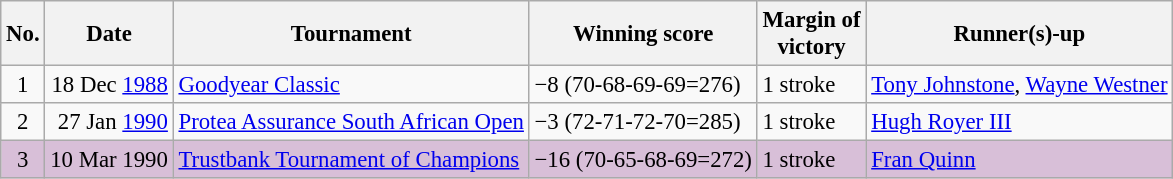<table class="wikitable" style="font-size:95%;">
<tr>
<th>No.</th>
<th>Date</th>
<th>Tournament</th>
<th>Winning score</th>
<th>Margin of<br>victory</th>
<th>Runner(s)-up</th>
</tr>
<tr>
<td align=center>1</td>
<td align=right>18 Dec <a href='#'>1988</a></td>
<td><a href='#'>Goodyear Classic</a></td>
<td>−8 (70-68-69-69=276)</td>
<td>1 stroke</td>
<td> <a href='#'>Tony Johnstone</a>,  <a href='#'>Wayne Westner</a></td>
</tr>
<tr>
<td align=center>2</td>
<td align=right>27 Jan <a href='#'>1990</a></td>
<td><a href='#'>Protea Assurance South African Open</a></td>
<td>−3 (72-71-72-70=285)</td>
<td>1 stroke</td>
<td> <a href='#'>Hugh Royer III</a></td>
</tr>
<tr style="background:thistle;">
<td align=center>3</td>
<td align=right>10 Mar 1990</td>
<td><a href='#'>Trustbank Tournament of Champions</a></td>
<td>−16 (70-65-68-69=272)</td>
<td>1 stroke</td>
<td> <a href='#'>Fran Quinn</a></td>
</tr>
</table>
